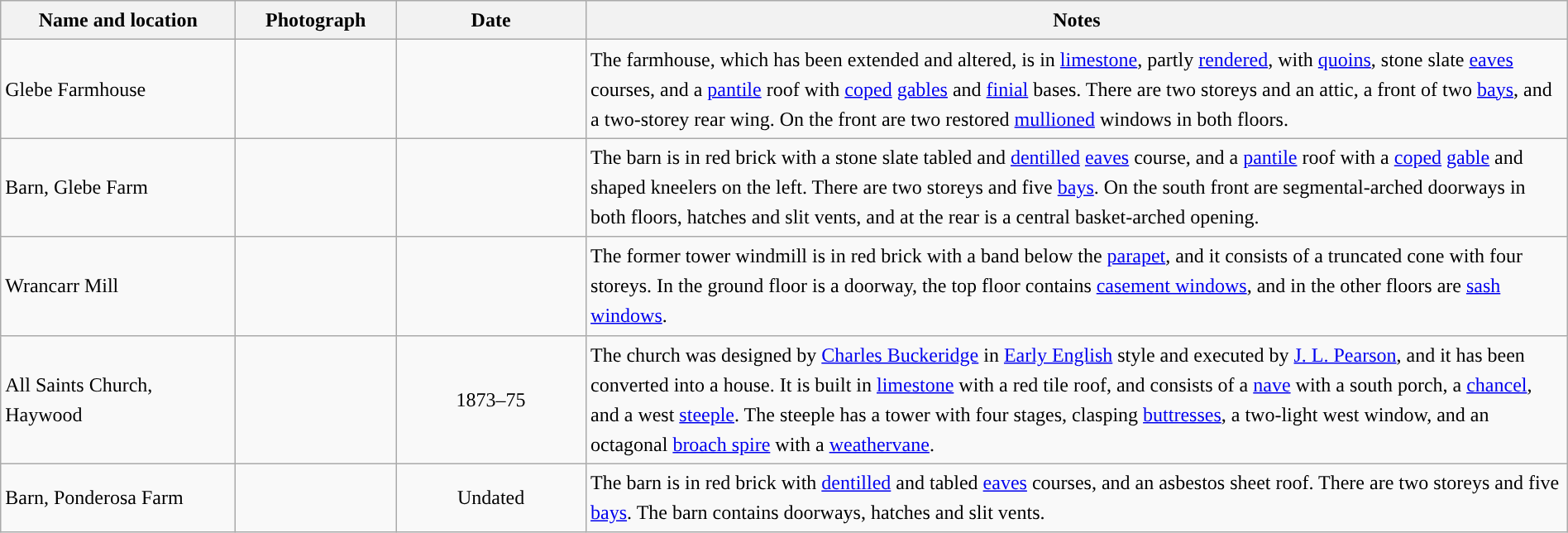<table class="wikitable sortable plainrowheaders" style="width:100%;border:0px;text-align:left;line-height:150%;">
<tr>
<th scope="col"  style="width:150px">Name and location</th>
<th scope="col"  style="width:100px" class="unsortable">Photograph</th>
<th scope="col"  style="width:120px">Date</th>
<th scope="col"  style="width:650px" class="unsortable">Notes</th>
</tr>
<tr>
<td>Glebe Farmhouse<br><small></small></td>
<td></td>
<td align="center"></td>
<td>The farmhouse, which has been extended and altered, is in <a href='#'>limestone</a>, partly <a href='#'>rendered</a>, with <a href='#'>quoins</a>, stone slate <a href='#'>eaves</a> courses, and a <a href='#'>pantile</a> roof with <a href='#'>coped</a> <a href='#'>gables</a> and <a href='#'>finial</a> bases.  There are two storeys and an attic, a front of two <a href='#'>bays</a>, and a two-storey rear wing.  On the front are two restored <a href='#'>mullioned</a> windows in both floors.</td>
</tr>
<tr>
<td>Barn, Glebe Farm<br><small></small></td>
<td></td>
<td align="center"></td>
<td>The barn is in red brick with a stone slate tabled and <a href='#'>dentilled</a> <a href='#'>eaves</a> course, and a <a href='#'>pantile</a> roof with a <a href='#'>coped</a> <a href='#'>gable</a> and shaped kneelers on the left.  There are two storeys and five <a href='#'>bays</a>.  On the south front are segmental-arched doorways in both floors, hatches and slit vents, and at the rear is a central basket-arched opening.</td>
</tr>
<tr>
<td>Wrancarr Mill<br><small></small></td>
<td></td>
<td align="center"></td>
<td>The former tower windmill is in red brick with a band below the <a href='#'>parapet</a>, and it consists of a truncated cone with four storeys.  In the ground floor is a doorway, the top floor contains <a href='#'>casement windows</a>, and in the other floors are <a href='#'>sash windows</a>.</td>
</tr>
<tr>
<td>All Saints Church, Haywood<br><small></small></td>
<td></td>
<td align="center">1873–75</td>
<td>The church was designed by <a href='#'>Charles Buckeridge</a> in <a href='#'>Early English</a> style and executed by <a href='#'>J. L. Pearson</a>, and it has been converted into a house.  It is built in <a href='#'>limestone</a> with a red tile roof, and consists of a <a href='#'>nave</a> with a south porch, a <a href='#'>chancel</a>, and a west <a href='#'>steeple</a>.  The steeple has a tower with four stages, clasping <a href='#'>buttresses</a>, a two-light west window, and an octagonal <a href='#'>broach spire</a> with a <a href='#'>weathervane</a>.</td>
</tr>
<tr>
<td>Barn, Ponderosa Farm<br><small></small></td>
<td></td>
<td align="center">Undated</td>
<td>The barn is in red brick with <a href='#'>dentilled</a> and tabled <a href='#'>eaves</a> courses, and an asbestos sheet roof.  There are two storeys and five <a href='#'>bays</a>.  The barn contains doorways, hatches and slit vents.</td>
</tr>
<tr>
</tr>
</table>
